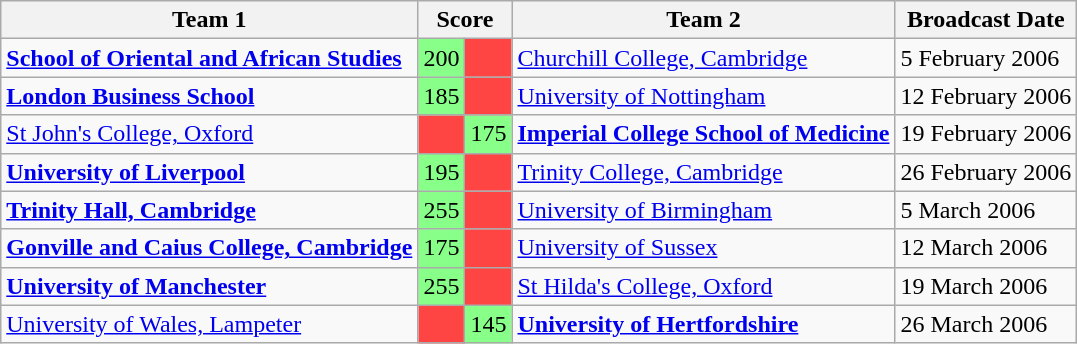<table class="wikitable" border="1">
<tr>
<th>Team 1</th>
<th colspan=2>Score</th>
<th>Team 2</th>
<th>Broadcast Date</th>
</tr>
<tr>
<td><strong><a href='#'>School of Oriental and African Studies</a></strong></td>
<td style="background:#88ff88">200</td>
<td style="background:#ff4444"></td>
<td><a href='#'>Churchill College, Cambridge</a></td>
<td>5 February 2006</td>
</tr>
<tr>
<td><strong><a href='#'>London Business School</a></strong></td>
<td style="background:#88ff88">185</td>
<td style="background:#ff4444"></td>
<td><a href='#'>University of Nottingham</a></td>
<td>12 February 2006</td>
</tr>
<tr>
<td><a href='#'>St John's College, Oxford</a></td>
<td style="background:#ff4444"></td>
<td style="background:#88ff88">175</td>
<td><strong><a href='#'>Imperial College School of Medicine</a></strong></td>
<td>19 February 2006</td>
</tr>
<tr>
<td><strong><a href='#'>University of Liverpool</a></strong></td>
<td style="background:#88ff88">195</td>
<td style="background:#ff4444"></td>
<td><a href='#'>Trinity College, Cambridge</a></td>
<td>26 February 2006</td>
</tr>
<tr>
<td><strong><a href='#'>Trinity Hall, Cambridge</a></strong></td>
<td style="background:#88ff88">255</td>
<td style="background:#ff4444"></td>
<td><a href='#'>University of Birmingham</a></td>
<td>5 March 2006</td>
</tr>
<tr>
<td><strong><a href='#'>Gonville and Caius College, Cambridge</a></strong></td>
<td style="background:#88ff88">175</td>
<td style="background:#ff4444"></td>
<td><a href='#'>University of Sussex</a></td>
<td>12 March 2006</td>
</tr>
<tr>
<td><strong><a href='#'>University of Manchester</a></strong></td>
<td style="background:#88ff88">255</td>
<td style="background:#ff4444"></td>
<td><a href='#'>St Hilda's College, Oxford</a></td>
<td>19 March 2006</td>
</tr>
<tr>
<td><a href='#'>University of Wales, Lampeter</a></td>
<td style="background:#ff4444"></td>
<td style="background:#88ff88">145</td>
<td><strong><a href='#'>University of Hertfordshire</a></strong></td>
<td>26 March 2006</td>
</tr>
</table>
